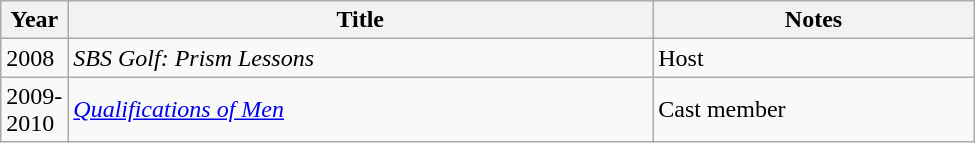<table class="wikitable" style="width:650px">
<tr>
<th width=10>Year</th>
<th>Title</th>
<th>Notes</th>
</tr>
<tr>
<td>2008</td>
<td><em>SBS Golf: Prism Lessons</em></td>
<td>Host</td>
</tr>
<tr>
<td>2009-2010</td>
<td><em><a href='#'>Qualifications of Men</a></em></td>
<td>Cast member</td>
</tr>
</table>
